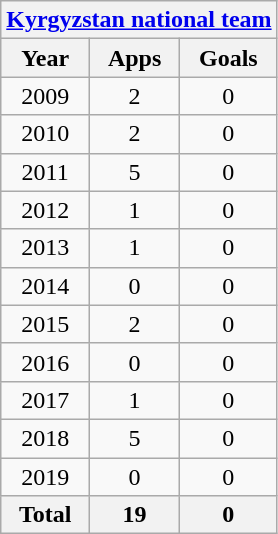<table class="wikitable" style="text-align:center">
<tr>
<th colspan=3><a href='#'>Kyrgyzstan national team</a></th>
</tr>
<tr>
<th>Year</th>
<th>Apps</th>
<th>Goals</th>
</tr>
<tr>
<td>2009</td>
<td>2</td>
<td>0</td>
</tr>
<tr>
<td>2010</td>
<td>2</td>
<td>0</td>
</tr>
<tr>
<td>2011</td>
<td>5</td>
<td>0</td>
</tr>
<tr>
<td>2012</td>
<td>1</td>
<td>0</td>
</tr>
<tr>
<td>2013</td>
<td>1</td>
<td>0</td>
</tr>
<tr>
<td>2014</td>
<td>0</td>
<td>0</td>
</tr>
<tr>
<td>2015</td>
<td>2</td>
<td>0</td>
</tr>
<tr>
<td>2016</td>
<td>0</td>
<td>0</td>
</tr>
<tr>
<td>2017</td>
<td>1</td>
<td>0</td>
</tr>
<tr>
<td>2018</td>
<td>5</td>
<td>0</td>
</tr>
<tr>
<td>2019</td>
<td>0</td>
<td>0</td>
</tr>
<tr>
<th>Total</th>
<th>19</th>
<th>0</th>
</tr>
</table>
